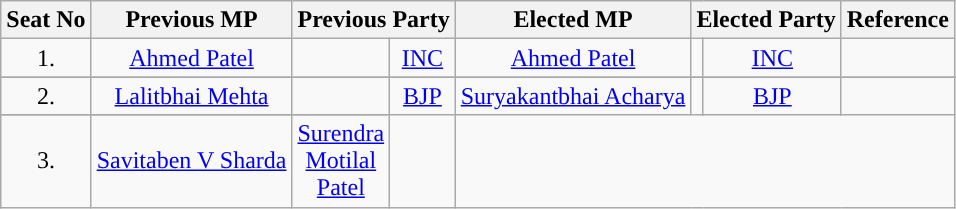<table class="wikitable">
<tr>
<th>Seat No</th>
<th>Previous MP</th>
<th colspan=2>Previous Party</th>
<th>Elected MP</th>
<th colspan=2>Elected Party</th>
<th>Reference</th>
</tr>
<tr style="text-align:center;">
<td>1.</td>
<td><a href='#'>Ahmed Patel</a></td>
<td width="1px"></td>
<td><a href='#'>INC</a></td>
<td><a href='#'>Ahmed Patel</a></td>
<td width="1px"></td>
<td><a href='#'>INC</a></td>
<td></td>
</tr>
<tr>
</tr>
<tr style="text-align:center;">
<td>2.</td>
<td><a href='#'>Lalitbhai Mehta</a></td>
<td width="1px"></td>
<td rowspan=2><a href='#'>BJP</a></td>
<td><a href='#'>Suryakantbhai Acharya</a></td>
<td width="1px"></td>
<td rowspan=2><a href='#'>BJP</a></td>
<td></td>
</tr>
<tr>
</tr>
<tr style="text-align:center;">
<td>3.</td>
<td><a href='#'>Savitaben V Sharda</a></td>
<td><a href='#'>Surendra Motilal Patel</a></td>
<td></td>
</tr>
</table>
